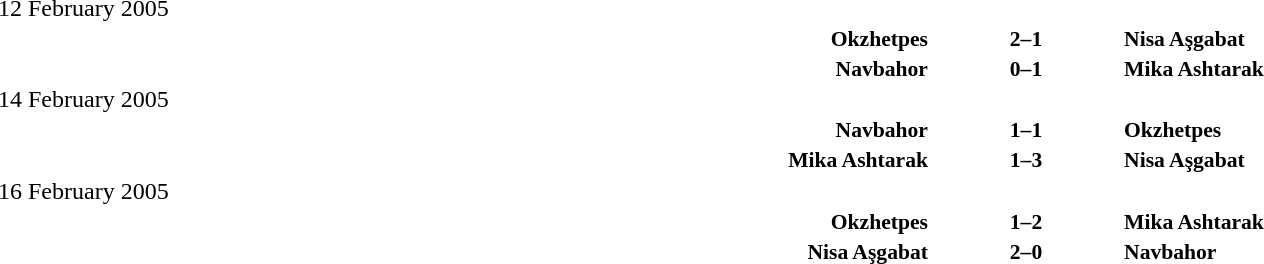<table width=100% cellspacing=1>
<tr>
<th></th>
<th></th>
<th></th>
</tr>
<tr>
<td>12 February 2005</td>
</tr>
<tr style=font-size:90%>
<td align=right><strong>Okzhetpes</strong></td>
<td align=center><strong>2–1</strong></td>
<td><strong>Nisa Aşgabat</strong></td>
</tr>
<tr style=font-size:90%>
<td align=right><strong>Navbahor</strong></td>
<td align=center><strong>0–1</strong></td>
<td><strong>Mika Ashtarak</strong></td>
</tr>
<tr>
<td>14 February 2005</td>
</tr>
<tr style=font-size:90%>
<td align=right><strong>Navbahor</strong></td>
<td align=center><strong>1–1</strong></td>
<td><strong>Okzhetpes</strong></td>
</tr>
<tr style=font-size:90%>
<td align=right><strong>Mika Ashtarak</strong></td>
<td align=center><strong>1–3</strong></td>
<td><strong>Nisa Aşgabat</strong></td>
</tr>
<tr>
<td>16 February 2005</td>
</tr>
<tr style=font-size:90%>
<td align=right><strong>Okzhetpes</strong></td>
<td align=center><strong>1–2</strong></td>
<td><strong>Mika Ashtarak</strong></td>
</tr>
<tr style=font-size:90%>
<td align=right><strong>Nisa Aşgabat</strong></td>
<td align=center><strong>2–0</strong></td>
<td><strong>Navbahor</strong></td>
</tr>
</table>
